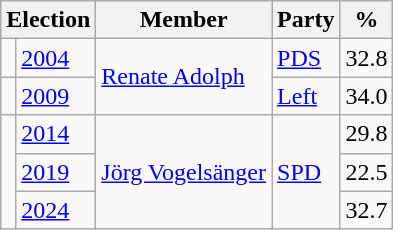<table class=wikitable>
<tr>
<th colspan=2>Election</th>
<th>Member</th>
<th>Party</th>
<th>%</th>
</tr>
<tr>
<td bgcolor=></td>
<td><a href='#'>2004</a></td>
<td rowspan=2><a href='#'>Renate Adolph</a></td>
<td><a href='#'>PDS</a></td>
<td align=right>32.8</td>
</tr>
<tr>
<td bgcolor=></td>
<td><a href='#'>2009</a></td>
<td><a href='#'>Left</a></td>
<td align=right>34.0</td>
</tr>
<tr>
<td rowspan=3 bgcolor=></td>
<td><a href='#'>2014</a></td>
<td rowspan=3><a href='#'>Jörg Vogelsänger</a></td>
<td rowspan=3><a href='#'>SPD</a></td>
<td align=right>29.8</td>
</tr>
<tr>
<td><a href='#'>2019</a></td>
<td align=right>22.5</td>
</tr>
<tr>
<td><a href='#'>2024</a></td>
<td align=right>32.7</td>
</tr>
</table>
